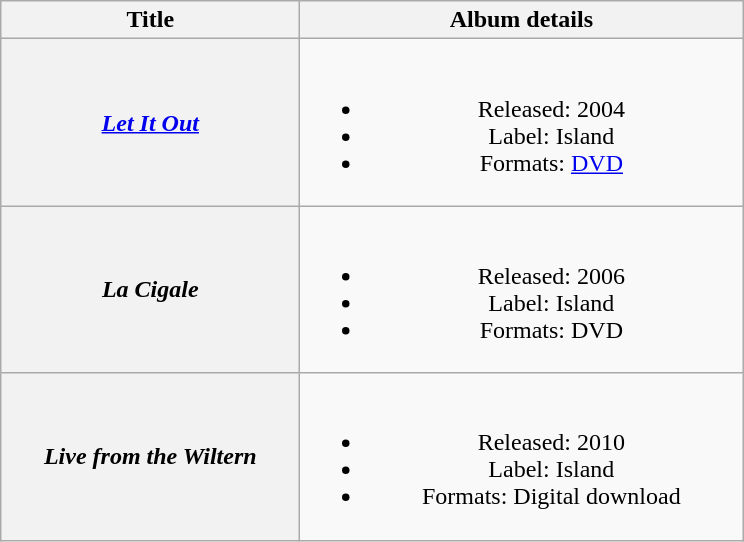<table class="wikitable plainrowheaders" style="text-align:center;">
<tr>
<th scope="col" style="width:12em;">Title</th>
<th scope="col" style="width:18em;">Album details</th>
</tr>
<tr>
<th scope="row"><em><a href='#'>Let It Out</a></em></th>
<td><br><ul><li>Released: 2004</li><li>Label: Island</li><li>Formats: <a href='#'>DVD</a></li></ul></td>
</tr>
<tr>
<th scope="row"><em>La Cigale</em></th>
<td><br><ul><li>Released: 2006</li><li>Label: Island</li><li>Formats: DVD</li></ul></td>
</tr>
<tr>
<th scope="row"><em>Live from the Wiltern</em></th>
<td><br><ul><li>Released: 2010</li><li>Label: Island</li><li>Formats: Digital download</li></ul></td>
</tr>
</table>
